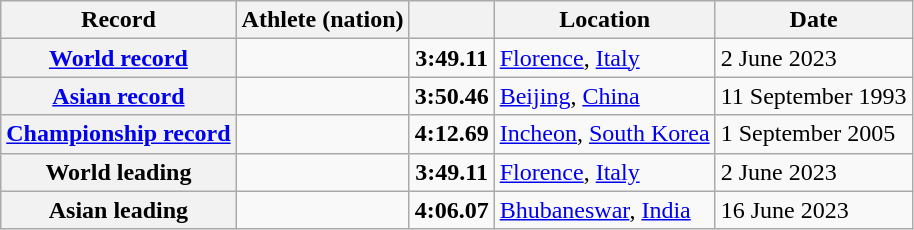<table class="wikitable">
<tr>
<th scope="col">Record</th>
<th scope="col">Athlete (nation)</th>
<th scope="col"></th>
<th scope="col">Location</th>
<th scope="col">Date</th>
</tr>
<tr>
<th scope="row"><a href='#'>World record</a></th>
<td></td>
<td align="center"><strong>3:49.11</strong></td>
<td><a href='#'>Florence</a>, <a href='#'>Italy</a></td>
<td>2 June 2023</td>
</tr>
<tr>
<th scope="row"><a href='#'>Asian record</a></th>
<td></td>
<td align="center"><strong>3:50.46</strong></td>
<td><a href='#'>Beijing</a>, <a href='#'>China</a></td>
<td>11 September 1993</td>
</tr>
<tr>
<th><a href='#'>Championship record</a></th>
<td></td>
<td align="center"><strong>4:12.69</strong></td>
<td><a href='#'>Incheon</a>, <a href='#'>South Korea</a></td>
<td>1 September 2005</td>
</tr>
<tr>
<th scope="row">World leading</th>
<td></td>
<td align="center"><strong>3:49.11</strong></td>
<td><a href='#'>Florence</a>, <a href='#'>Italy</a></td>
<td>2 June 2023</td>
</tr>
<tr>
<th scope="row">Asian leading</th>
<td></td>
<td align="center"><strong>4:06.07</strong></td>
<td><a href='#'>Bhubaneswar</a>, <a href='#'>India</a></td>
<td>16 June 2023</td>
</tr>
</table>
